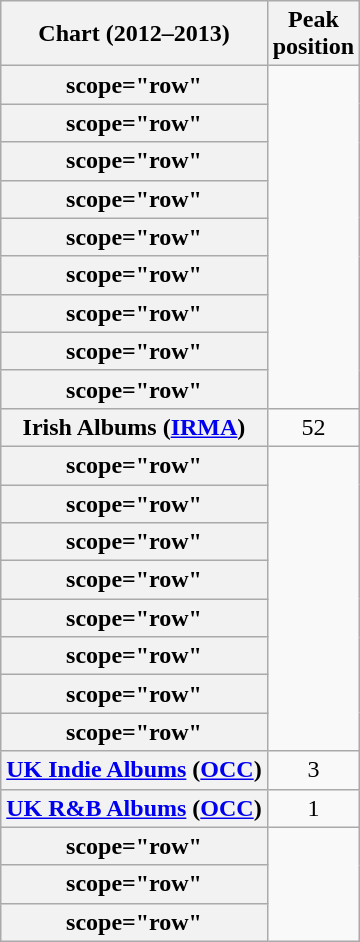<table class="wikitable sortable plainrowheaders">
<tr>
<th scope="col">Chart (2012–2013)</th>
<th scope="col">Peak<br>position</th>
</tr>
<tr>
<th>scope="row" </th>
</tr>
<tr>
<th>scope="row" </th>
</tr>
<tr>
<th>scope="row" </th>
</tr>
<tr>
<th>scope="row" </th>
</tr>
<tr>
<th>scope="row" </th>
</tr>
<tr>
<th>scope="row" </th>
</tr>
<tr>
<th>scope="row" </th>
</tr>
<tr>
<th>scope="row" </th>
</tr>
<tr>
<th>scope="row" </th>
</tr>
<tr>
<th scope="row">Irish Albums (<a href='#'>IRMA</a>)</th>
<td style="text-align:center;">52</td>
</tr>
<tr>
<th>scope="row" </th>
</tr>
<tr>
<th>scope="row" </th>
</tr>
<tr>
<th>scope="row" </th>
</tr>
<tr>
<th>scope="row" </th>
</tr>
<tr>
<th>scope="row" </th>
</tr>
<tr>
<th>scope="row" </th>
</tr>
<tr>
<th>scope="row" </th>
</tr>
<tr>
<th>scope="row" </th>
</tr>
<tr>
<th scope="row"><a href='#'>UK Indie Albums</a> (<a href='#'>OCC</a>)</th>
<td style="text-align:center;">3</td>
</tr>
<tr>
<th scope="row"><a href='#'>UK R&B Albums</a> (<a href='#'>OCC</a>)</th>
<td style="text-align:center;">1</td>
</tr>
<tr>
<th>scope="row" </th>
</tr>
<tr>
<th>scope="row" </th>
</tr>
<tr>
<th>scope="row" </th>
</tr>
</table>
